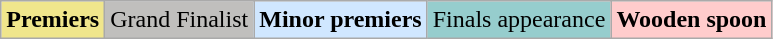<table class="wikitable">
<tr>
<td style=background:#F0E68C><strong>Premiers</strong></td>
<td style=background:#C0BFBD>Grand Finalist</td>
<td style=background:#D0E7FF><strong>Minor premiers</strong></td>
<td style=background:#96CDCD>Finals appearance</td>
<td style=background:#FFCCCC><strong>Wooden spoon</strong></td>
</tr>
</table>
